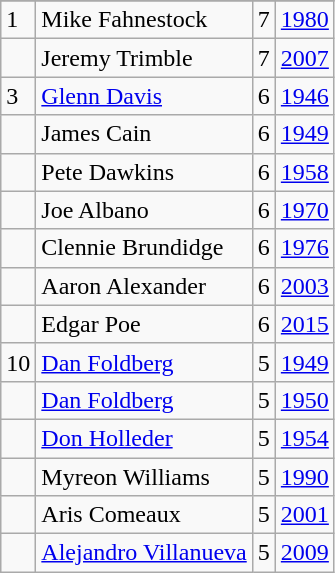<table class="wikitable">
<tr>
</tr>
<tr>
<td>1</td>
<td>Mike Fahnestock</td>
<td>7</td>
<td><a href='#'>1980</a></td>
</tr>
<tr>
<td></td>
<td>Jeremy Trimble</td>
<td>7</td>
<td><a href='#'>2007</a></td>
</tr>
<tr>
<td>3</td>
<td><a href='#'>Glenn Davis</a></td>
<td>6</td>
<td><a href='#'>1946</a></td>
</tr>
<tr>
<td></td>
<td>James Cain</td>
<td>6</td>
<td><a href='#'>1949</a></td>
</tr>
<tr>
<td></td>
<td>Pete Dawkins</td>
<td>6</td>
<td><a href='#'>1958</a></td>
</tr>
<tr>
<td></td>
<td>Joe Albano</td>
<td>6</td>
<td><a href='#'>1970</a></td>
</tr>
<tr>
<td></td>
<td>Clennie Brundidge</td>
<td>6</td>
<td><a href='#'>1976</a></td>
</tr>
<tr>
<td></td>
<td>Aaron Alexander</td>
<td>6</td>
<td><a href='#'>2003</a></td>
</tr>
<tr>
<td></td>
<td>Edgar Poe</td>
<td>6</td>
<td><a href='#'>2015</a></td>
</tr>
<tr>
<td>10</td>
<td><a href='#'>Dan Foldberg</a></td>
<td>5</td>
<td><a href='#'>1949</a></td>
</tr>
<tr>
<td></td>
<td><a href='#'>Dan Foldberg</a></td>
<td>5</td>
<td><a href='#'>1950</a></td>
</tr>
<tr>
<td></td>
<td><a href='#'>Don Holleder</a></td>
<td>5</td>
<td><a href='#'>1954</a></td>
</tr>
<tr>
<td></td>
<td>Myreon Williams</td>
<td>5</td>
<td><a href='#'>1990</a></td>
</tr>
<tr>
<td></td>
<td>Aris Comeaux</td>
<td>5</td>
<td><a href='#'>2001</a></td>
</tr>
<tr>
<td></td>
<td><a href='#'>Alejandro Villanueva</a></td>
<td>5</td>
<td><a href='#'>2009</a></td>
</tr>
</table>
